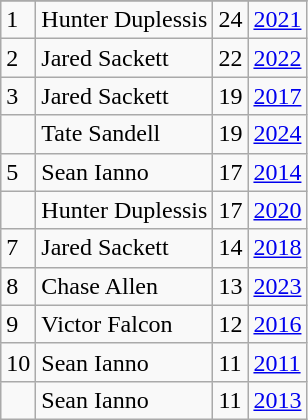<table class="wikitable">
<tr>
</tr>
<tr>
<td>1</td>
<td>Hunter Duplessis</td>
<td>24</td>
<td><a href='#'>2021</a></td>
</tr>
<tr>
<td>2</td>
<td>Jared Sackett</td>
<td>22</td>
<td><a href='#'>2022</a></td>
</tr>
<tr>
<td>3</td>
<td>Jared Sackett</td>
<td>19</td>
<td><a href='#'>2017</a></td>
</tr>
<tr>
<td></td>
<td>Tate Sandell</td>
<td>19</td>
<td><a href='#'>2024</a></td>
</tr>
<tr>
<td>5</td>
<td>Sean Ianno</td>
<td>17</td>
<td><a href='#'>2014</a></td>
</tr>
<tr>
<td></td>
<td>Hunter Duplessis</td>
<td>17</td>
<td><a href='#'>2020</a></td>
</tr>
<tr>
<td>7</td>
<td>Jared Sackett</td>
<td>14</td>
<td><a href='#'>2018</a></td>
</tr>
<tr>
<td>8</td>
<td>Chase Allen</td>
<td>13</td>
<td><a href='#'>2023</a></td>
</tr>
<tr>
<td>9</td>
<td>Victor Falcon</td>
<td>12</td>
<td><a href='#'>2016</a></td>
</tr>
<tr>
<td>10</td>
<td>Sean Ianno</td>
<td>11</td>
<td><a href='#'>2011</a></td>
</tr>
<tr>
<td></td>
<td>Sean Ianno</td>
<td>11</td>
<td><a href='#'>2013</a></td>
</tr>
</table>
